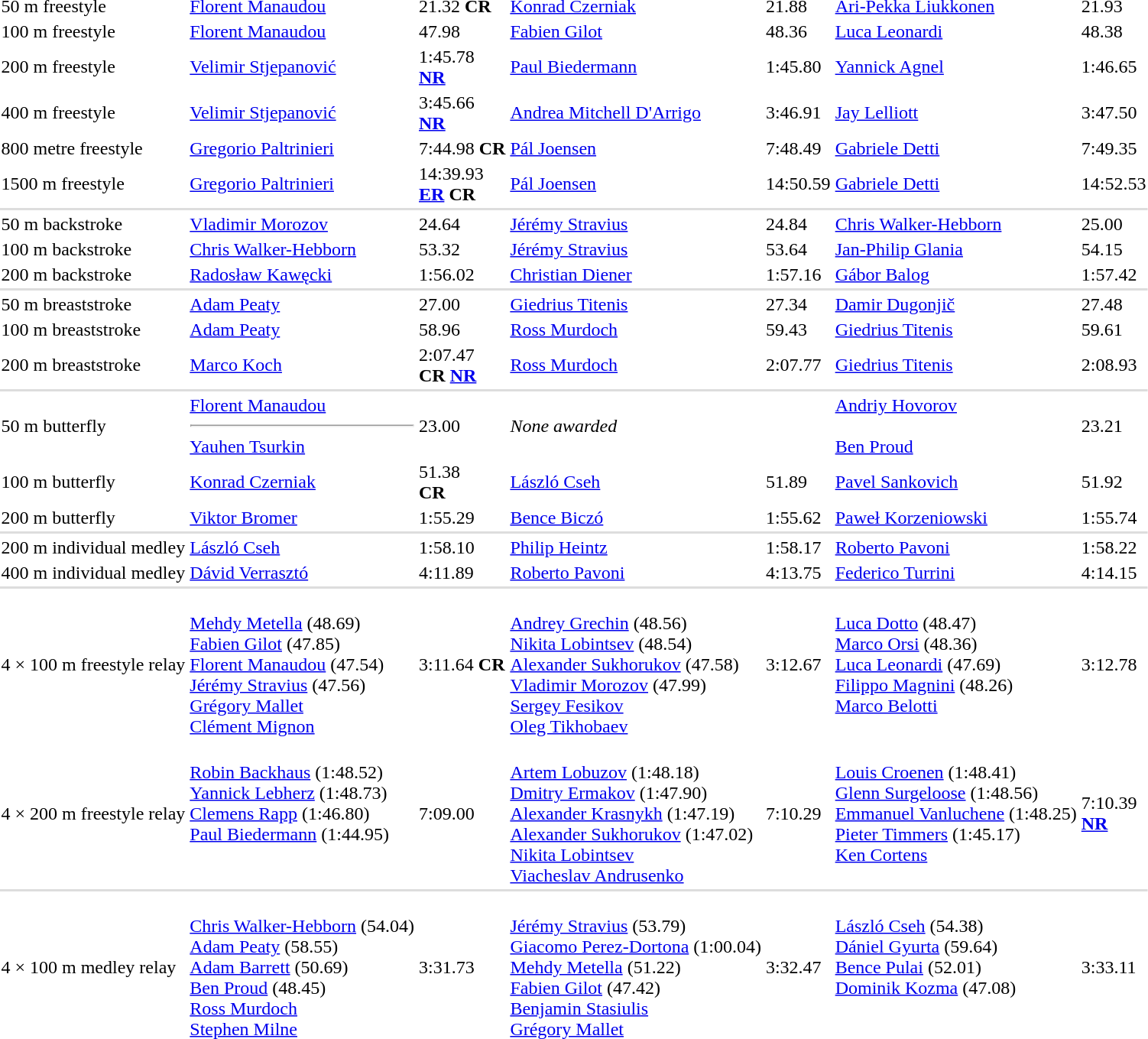<table>
<tr>
<td>50 m freestyle<br></td>
<td><a href='#'>Florent Manaudou</a><br></td>
<td>21.32 <strong>CR</strong></td>
<td><a href='#'>Konrad Czerniak</a><br></td>
<td>21.88</td>
<td><a href='#'>Ari-Pekka Liukkonen</a><br></td>
<td>21.93</td>
</tr>
<tr>
<td>100 m freestyle<br></td>
<td><a href='#'>Florent Manaudou</a><br></td>
<td>47.98</td>
<td><a href='#'>Fabien Gilot</a><br></td>
<td>48.36</td>
<td><a href='#'>Luca Leonardi</a><br></td>
<td>48.38</td>
</tr>
<tr>
<td>200 m freestyle<br></td>
<td><a href='#'>Velimir Stjepanović</a><br></td>
<td>1:45.78<br><strong><a href='#'>NR</a></strong></td>
<td><a href='#'>Paul Biedermann</a><br></td>
<td>1:45.80</td>
<td><a href='#'>Yannick Agnel</a><br></td>
<td>1:46.65</td>
</tr>
<tr>
<td>400 m freestyle<br></td>
<td><a href='#'>Velimir Stjepanović</a><br></td>
<td>3:45.66<br><strong><a href='#'>NR</a></strong></td>
<td><a href='#'>Andrea Mitchell D'Arrigo</a><br></td>
<td>3:46.91</td>
<td><a href='#'>Jay Lelliott</a><br></td>
<td>3:47.50</td>
</tr>
<tr>
<td>800 metre freestyle<br></td>
<td><a href='#'>Gregorio Paltrinieri</a><br></td>
<td>7:44.98 <strong>CR</strong></td>
<td><a href='#'>Pál Joensen</a><br></td>
<td>7:48.49</td>
<td><a href='#'>Gabriele Detti</a><br></td>
<td>7:49.35</td>
</tr>
<tr>
<td>1500 m freestyle<br></td>
<td><a href='#'>Gregorio Paltrinieri</a><br></td>
<td>14:39.93<br><strong><a href='#'>ER</a> CR</strong></td>
<td><a href='#'>Pál Joensen</a><br></td>
<td>14:50.59</td>
<td><a href='#'>Gabriele Detti</a><br></td>
<td>14:52.53</td>
</tr>
<tr bgcolor=#DDDDDD>
<td colspan=7></td>
</tr>
<tr>
<td>50 m backstroke<br></td>
<td><a href='#'>Vladimir Morozov</a><br></td>
<td>24.64</td>
<td><a href='#'>Jérémy Stravius</a><br></td>
<td>24.84</td>
<td><a href='#'>Chris Walker-Hebborn</a><br></td>
<td>25.00</td>
</tr>
<tr>
<td>100 m backstroke<br></td>
<td><a href='#'>Chris Walker-Hebborn</a><br></td>
<td>53.32</td>
<td><a href='#'>Jérémy Stravius</a><br></td>
<td>53.64</td>
<td><a href='#'>Jan-Philip Glania</a><br></td>
<td>54.15</td>
</tr>
<tr>
<td>200 m backstroke<br></td>
<td><a href='#'>Radosław Kawęcki</a><br></td>
<td>1:56.02</td>
<td><a href='#'>Christian Diener</a><br></td>
<td>1:57.16</td>
<td><a href='#'>Gábor Balog</a><br></td>
<td>1:57.42</td>
</tr>
<tr bgcolor=#DDDDDD>
<td colspan=7></td>
</tr>
<tr>
<td>50 m breaststroke<br></td>
<td><a href='#'>Adam Peaty</a><br></td>
<td>27.00</td>
<td><a href='#'>Giedrius Titenis</a><br></td>
<td>27.34</td>
<td><a href='#'>Damir Dugonjič</a><br></td>
<td>27.48</td>
</tr>
<tr>
<td>100 m breaststroke<br></td>
<td><a href='#'>Adam Peaty</a><br></td>
<td>58.96</td>
<td><a href='#'>Ross Murdoch</a><br></td>
<td>59.43</td>
<td><a href='#'>Giedrius Titenis</a><br></td>
<td>59.61</td>
</tr>
<tr>
<td>200 m breaststroke<br></td>
<td><a href='#'>Marco Koch</a><br></td>
<td>2:07.47<br><strong>CR <a href='#'>NR</a></strong></td>
<td><a href='#'>Ross Murdoch</a><br></td>
<td>2:07.77</td>
<td><a href='#'>Giedrius Titenis</a><br></td>
<td>2:08.93</td>
</tr>
<tr bgcolor=#DDDDDD>
<td colspan=7></td>
</tr>
<tr>
<td>50 m butterfly<br></td>
<td><a href='#'>Florent Manaudou</a><br><hr><a href='#'>Yauhen Tsurkin</a><br></td>
<td>23.00</td>
<td colspan=2><em>None awarded</em></td>
<td><a href='#'>Andriy Hovorov</a><br><br><a href='#'>Ben Proud</a><br></td>
<td>23.21</td>
</tr>
<tr>
<td>100 m butterfly<br></td>
<td><a href='#'>Konrad Czerniak</a><br></td>
<td>51.38<br><strong>CR</strong></td>
<td><a href='#'>László Cseh</a><br></td>
<td>51.89</td>
<td><a href='#'>Pavel Sankovich</a><br></td>
<td>51.92</td>
</tr>
<tr>
<td>200 m butterfly<br></td>
<td><a href='#'>Viktor Bromer</a><br></td>
<td>1:55.29</td>
<td><a href='#'>Bence Biczó</a><br></td>
<td>1:55.62</td>
<td><a href='#'>Paweł Korzeniowski</a><br></td>
<td>1:55.74</td>
</tr>
<tr bgcolor=#DDDDDD>
<td colspan=7></td>
</tr>
<tr>
<td>200 m individual medley<br></td>
<td><a href='#'>László Cseh</a><br></td>
<td>1:58.10</td>
<td><a href='#'>Philip Heintz</a><br></td>
<td>1:58.17</td>
<td><a href='#'>Roberto Pavoni</a><br></td>
<td>1:58.22</td>
</tr>
<tr>
<td>400 m individual medley<br></td>
<td><a href='#'>Dávid Verrasztó</a><br></td>
<td>4:11.89</td>
<td><a href='#'>Roberto Pavoni</a><br></td>
<td>4:13.75</td>
<td><a href='#'>Federico Turrini</a><br></td>
<td>4:14.15</td>
</tr>
<tr bgcolor=#DDDDDD>
<td colspan=7></td>
</tr>
<tr>
<td>4 × 100 m freestyle relay<br></td>
<td valign=top><br><a href='#'>Mehdy Metella</a> (48.69)<br><a href='#'>Fabien Gilot</a> (47.85)<br><a href='#'>Florent Manaudou</a> (47.54)<br><a href='#'>Jérémy Stravius</a> (47.56)<br><a href='#'>Grégory Mallet</a><br><a href='#'>Clément Mignon</a></td>
<td>3:11.64 <strong>CR</strong></td>
<td valign=top><br><a href='#'>Andrey Grechin</a> (48.56)<br><a href='#'>Nikita Lobintsev</a> (48.54)<br><a href='#'>Alexander Sukhorukov</a> (47.58)<br><a href='#'>Vladimir Morozov</a> (47.99)<br><a href='#'>Sergey Fesikov</a><br><a href='#'>Oleg Tikhobaev</a></td>
<td>3:12.67</td>
<td valign=top><br><a href='#'>Luca Dotto</a> (48.47)<br><a href='#'>Marco Orsi</a> (48.36)<br><a href='#'>Luca Leonardi</a> (47.69)<br><a href='#'>Filippo Magnini</a> (48.26)<br><a href='#'>Marco Belotti</a></td>
<td>3:12.78</td>
</tr>
<tr>
<td>4 × 200 m freestyle relay<br></td>
<td valign=top><br><a href='#'>Robin Backhaus</a> (1:48.52)<br><a href='#'>Yannick Lebherz</a> (1:48.73)<br><a href='#'>Clemens Rapp</a> (1:46.80)<br><a href='#'>Paul Biedermann</a> (1:44.95)</td>
<td>7:09.00</td>
<td valign=top><br><a href='#'>Artem Lobuzov</a> (1:48.18)<br><a href='#'>Dmitry Ermakov</a> (1:47.90)<br><a href='#'>Alexander Krasnykh</a> (1:47.19)<br><a href='#'>Alexander Sukhorukov</a> (1:47.02)<br><a href='#'>Nikita Lobintsev</a><br><a href='#'>Viacheslav Andrusenko</a></td>
<td>7:10.29</td>
<td valign=top><br><a href='#'>Louis Croenen</a> (1:48.41)<br><a href='#'>Glenn Surgeloose</a> (1:48.56)<br><a href='#'>Emmanuel Vanluchene</a> (1:48.25)<br><a href='#'>Pieter Timmers</a> (1:45.17)<br><a href='#'>Ken Cortens</a></td>
<td>7:10.39<br><strong><a href='#'>NR</a></strong></td>
</tr>
<tr bgcolor=#DDDDDD>
<td colspan=7></td>
</tr>
<tr>
<td>4 × 100 m medley relay<br></td>
<td valign=top><br><a href='#'>Chris Walker-Hebborn</a> (54.04)<br><a href='#'>Adam Peaty</a> (58.55)<br><a href='#'>Adam Barrett</a> (50.69)<br><a href='#'>Ben Proud</a> (48.45)<br><a href='#'>Ross Murdoch</a><br><a href='#'>Stephen Milne</a></td>
<td>3:31.73</td>
<td valign=top><br><a href='#'>Jérémy Stravius</a> (53.79)<br><a href='#'>Giacomo Perez-Dortona</a> (1:00.04)<br><a href='#'>Mehdy Metella</a> (51.22)<br><a href='#'>Fabien Gilot</a> (47.42)<br><a href='#'>Benjamin Stasiulis</a><br><a href='#'>Grégory Mallet</a></td>
<td>3:32.47</td>
<td valign=top><br><a href='#'>László Cseh</a> (54.38)<br><a href='#'>Dániel Gyurta</a> (59.64)<br><a href='#'>Bence Pulai</a> (52.01)<br><a href='#'>Dominik Kozma</a> (47.08)</td>
<td>3:33.11</td>
</tr>
</table>
